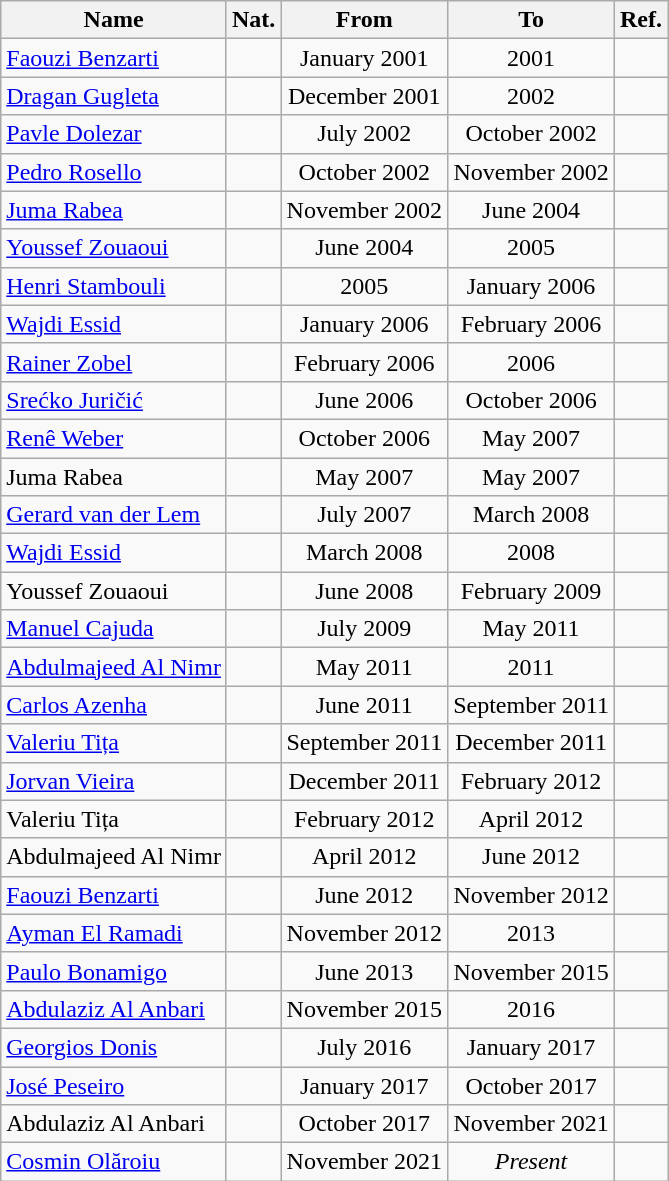<table class="wikitable">
<tr>
<th>Name</th>
<th>Nat.</th>
<th>From</th>
<th>To</th>
<th>Ref.</th>
</tr>
<tr>
<td><a href='#'>Faouzi Benzarti</a></td>
<td></td>
<td style="text-align:center">January 2001</td>
<td style="text-align:center">2001</td>
<td></td>
</tr>
<tr>
<td><a href='#'>Dragan Gugleta</a></td>
<td></td>
<td style="text-align:center">December 2001</td>
<td style="text-align:center">2002</td>
<td></td>
</tr>
<tr>
<td><a href='#'>Pavle Dolezar</a></td>
<td></td>
<td style="text-align:center">July 2002</td>
<td style="text-align:center">October 2002</td>
<td></td>
</tr>
<tr>
<td><a href='#'>Pedro Rosello</a></td>
<td></td>
<td style="text-align:center">October 2002</td>
<td style="text-align:center">November 2002</td>
<td></td>
</tr>
<tr>
<td><a href='#'>Juma Rabea</a></td>
<td></td>
<td style="text-align:center">November 2002</td>
<td style="text-align:center">June 2004</td>
<td></td>
</tr>
<tr>
<td><a href='#'>Youssef Zouaoui</a></td>
<td></td>
<td style="text-align:center">June 2004</td>
<td style="text-align:center">2005</td>
<td></td>
</tr>
<tr>
<td><a href='#'>Henri Stambouli</a></td>
<td></td>
<td style="text-align:center">2005</td>
<td style="text-align:center">January 2006</td>
<td></td>
</tr>
<tr>
<td><a href='#'>Wajdi Essid</a></td>
<td></td>
<td style="text-align:center">January 2006</td>
<td style="text-align:center">February 2006</td>
<td></td>
</tr>
<tr>
<td><a href='#'>Rainer Zobel</a></td>
<td></td>
<td style="text-align:center">February 2006</td>
<td style="text-align:center">2006</td>
<td></td>
</tr>
<tr>
<td><a href='#'>Srećko Juričić</a></td>
<td></td>
<td style="text-align:center">June 2006</td>
<td style="text-align:center">October 2006</td>
<td></td>
</tr>
<tr>
<td><a href='#'>Renê Weber</a></td>
<td></td>
<td style="text-align:center">October 2006</td>
<td style="text-align:center">May 2007</td>
<td></td>
</tr>
<tr>
<td>Juma Rabea</td>
<td></td>
<td style="text-align:center">May 2007</td>
<td style="text-align:center">May 2007</td>
<td></td>
</tr>
<tr>
<td><a href='#'>Gerard van der Lem</a></td>
<td></td>
<td style="text-align:center">July 2007</td>
<td style="text-align:center">March 2008</td>
<td></td>
</tr>
<tr>
<td><a href='#'>Wajdi Essid</a></td>
<td></td>
<td style="text-align:center">March 2008</td>
<td style="text-align:center">2008</td>
<td></td>
</tr>
<tr>
<td>Youssef Zouaoui</td>
<td></td>
<td style="text-align:center">June 2008</td>
<td style="text-align:center">February 2009</td>
<td></td>
</tr>
<tr>
<td><a href='#'>Manuel Cajuda</a></td>
<td></td>
<td style="text-align:center">July 2009</td>
<td style="text-align:center">May 2011</td>
<td></td>
</tr>
<tr>
<td><a href='#'>Abdulmajeed Al Nimr</a></td>
<td></td>
<td style="text-align:center">May 2011</td>
<td style="text-align:center">2011</td>
<td></td>
</tr>
<tr>
<td><a href='#'>Carlos Azenha</a></td>
<td></td>
<td style="text-align:center">June 2011</td>
<td style="text-align:center">September 2011</td>
<td></td>
</tr>
<tr>
<td><a href='#'>Valeriu Tița</a></td>
<td></td>
<td style="text-align:center">September 2011</td>
<td style="text-align:center">December 2011</td>
<td></td>
</tr>
<tr>
<td><a href='#'>Jorvan Vieira</a></td>
<td></td>
<td style="text-align:center">December 2011</td>
<td style="text-align:center">February 2012</td>
<td></td>
</tr>
<tr>
<td>Valeriu Tița</td>
<td></td>
<td style="text-align:center">February 2012</td>
<td style="text-align:center">April 2012</td>
<td></td>
</tr>
<tr>
<td>Abdulmajeed Al Nimr</td>
<td></td>
<td style="text-align:center">April 2012</td>
<td style="text-align:center">June 2012</td>
<td></td>
</tr>
<tr>
<td><a href='#'>Faouzi Benzarti</a></td>
<td></td>
<td style="text-align:center">June 2012</td>
<td style="text-align:center">November 2012</td>
<td></td>
</tr>
<tr>
<td><a href='#'>Ayman El Ramadi</a></td>
<td></td>
<td style="text-align:center">November 2012</td>
<td style="text-align:center">2013</td>
<td></td>
</tr>
<tr>
<td><a href='#'>Paulo Bonamigo</a></td>
<td></td>
<td style="text-align:center">June 2013</td>
<td style="text-align:center">November 2015</td>
<td></td>
</tr>
<tr>
<td><a href='#'>Abdulaziz Al Anbari</a></td>
<td></td>
<td style="text-align:center">November 2015</td>
<td style="text-align:center">2016</td>
<td></td>
</tr>
<tr>
<td><a href='#'>Georgios Donis</a></td>
<td></td>
<td style="text-align:center">July 2016</td>
<td style="text-align:center">January 2017</td>
<td></td>
</tr>
<tr>
<td><a href='#'>José Peseiro</a></td>
<td></td>
<td style="text-align:center">January 2017</td>
<td style="text-align:center">October 2017</td>
<td></td>
</tr>
<tr>
<td>Abdulaziz Al Anbari</td>
<td></td>
<td style="text-align:center">October 2017</td>
<td style="text-align:center">November 2021</td>
<td></td>
</tr>
<tr>
<td><a href='#'>Cosmin Olăroiu</a></td>
<td></td>
<td style="text-align:center">November 2021</td>
<td style="text-align:center"><em>Present</em></td>
<td></td>
</tr>
</table>
